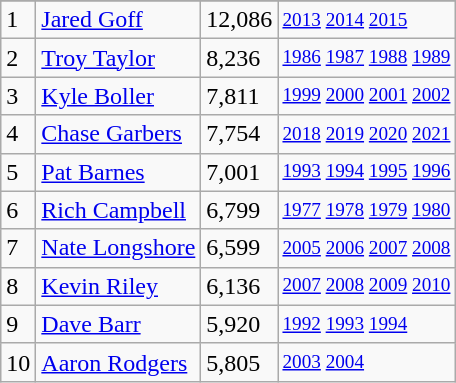<table class="wikitable">
<tr>
</tr>
<tr>
<td>1</td>
<td><a href='#'>Jared Goff</a></td>
<td><abbr>12,086</abbr></td>
<td style="font-size:80%;"><a href='#'>2013</a> <a href='#'>2014</a> <a href='#'>2015</a></td>
</tr>
<tr>
<td>2</td>
<td><a href='#'>Troy Taylor</a></td>
<td><abbr>8,236</abbr></td>
<td style="font-size:80%;"><a href='#'>1986</a> <a href='#'>1987</a> <a href='#'>1988</a> <a href='#'>1989</a></td>
</tr>
<tr>
<td>3</td>
<td><a href='#'>Kyle Boller</a></td>
<td><abbr>7,811</abbr></td>
<td style="font-size:80%;"><a href='#'>1999</a> <a href='#'>2000</a> <a href='#'>2001</a> <a href='#'>2002</a></td>
</tr>
<tr>
<td>4</td>
<td><a href='#'>Chase Garbers</a></td>
<td><abbr>7,754</abbr></td>
<td style="font-size:80%;"><a href='#'>2018</a> <a href='#'>2019</a> <a href='#'>2020</a> <a href='#'>2021</a></td>
</tr>
<tr>
<td>5</td>
<td><a href='#'>Pat Barnes</a></td>
<td><abbr>7,001</abbr></td>
<td style="font-size:80%;"><a href='#'>1993</a> <a href='#'>1994</a> <a href='#'>1995</a> <a href='#'>1996</a></td>
</tr>
<tr>
<td>6</td>
<td><a href='#'>Rich Campbell</a></td>
<td><abbr>6,799</abbr></td>
<td style="font-size:80%;"><a href='#'>1977</a> <a href='#'>1978</a> <a href='#'>1979</a> <a href='#'>1980</a></td>
</tr>
<tr>
<td>7</td>
<td><a href='#'>Nate Longshore</a></td>
<td><abbr>6,599</abbr></td>
<td style="font-size:80%;"><a href='#'>2005</a> <a href='#'>2006</a> <a href='#'>2007</a> <a href='#'>2008</a></td>
</tr>
<tr>
<td>8</td>
<td><a href='#'>Kevin Riley</a></td>
<td><abbr>6,136</abbr></td>
<td style="font-size:80%;"><a href='#'>2007</a> <a href='#'>2008</a> <a href='#'>2009</a> <a href='#'>2010</a></td>
</tr>
<tr>
<td>9</td>
<td><a href='#'>Dave Barr</a></td>
<td><abbr>5,920</abbr></td>
<td style="font-size:80%;"><a href='#'>1992</a> <a href='#'>1993</a> <a href='#'>1994</a></td>
</tr>
<tr>
<td>10</td>
<td><a href='#'>Aaron Rodgers</a></td>
<td><abbr>5,805</abbr></td>
<td style="font-size:80%;"><a href='#'>2003</a> <a href='#'>2004</a></td>
</tr>
</table>
